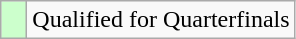<table class="wikitable">
<tr>
<td width=10px bgcolor=#ccffcc></td>
<td>Qualified for Quarterfinals</td>
</tr>
</table>
